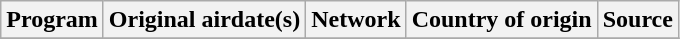<table class="wikitable plainrowheaders sortable" style="text-align:center">
<tr>
<th scope="col">Program</th>
<th scope="col">Original airdate(s)</th>
<th scope="col">Network</th>
<th scope="col">Country of origin</th>
<th scope="col" class="unsortable">Source</th>
</tr>
<tr>
</tr>
</table>
